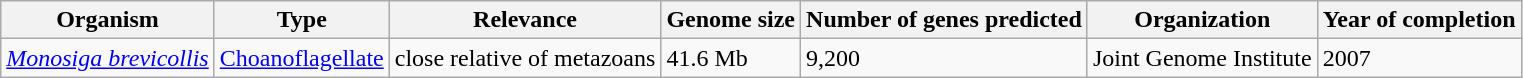<table class="wikitable sortable" style="border:1px solid #aaa;">
<tr>
<th>Organism</th>
<th>Type</th>
<th>Relevance</th>
<th>Genome size</th>
<th>Number of genes predicted</th>
<th>Organization</th>
<th>Year of completion</th>
</tr>
<tr>
<td><em><a href='#'>Monosiga brevicollis</a></em></td>
<td><a href='#'>Choanoflagellate</a></td>
<td>close relative of metazoans</td>
<td>41.6 Mb</td>
<td>9,200</td>
<td>Joint Genome Institute</td>
<td>2007</td>
</tr>
</table>
